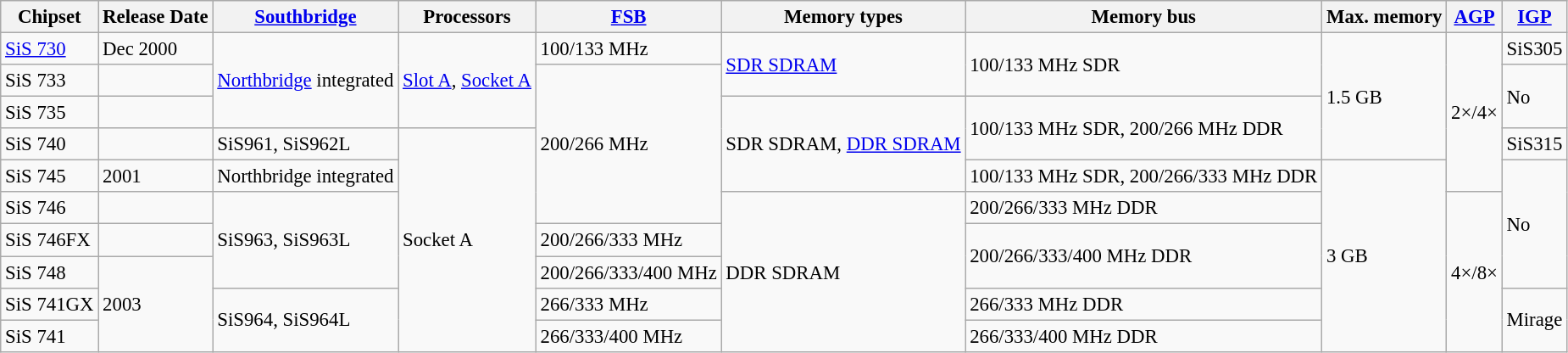<table class="wikitable" style="font-size: 95%;">
<tr>
<th>Chipset</th>
<th>Release Date</th>
<th><a href='#'>Southbridge</a></th>
<th>Processors</th>
<th><a href='#'>FSB</a></th>
<th>Memory types</th>
<th>Memory bus</th>
<th>Max. memory</th>
<th><a href='#'>AGP</a></th>
<th><a href='#'>IGP</a></th>
</tr>
<tr>
<td><a href='#'>SiS 730</a></td>
<td>Dec 2000</td>
<td rowspan="3"><a href='#'>Northbridge</a> integrated</td>
<td rowspan="3"><a href='#'>Slot A</a>, <a href='#'>Socket A</a></td>
<td>100/133 MHz</td>
<td rowspan="2"><a href='#'>SDR SDRAM</a></td>
<td rowspan="2">100/133 MHz SDR</td>
<td rowspan="4">1.5 GB</td>
<td rowspan="5">2×/4×</td>
<td>SiS305</td>
</tr>
<tr>
<td>SiS 733</td>
<td></td>
<td rowspan="5">200/266 MHz</td>
<td rowspan="2">No</td>
</tr>
<tr>
<td>SiS 735</td>
<td></td>
<td rowspan="3">SDR SDRAM, <a href='#'>DDR SDRAM</a></td>
<td rowspan="2">100/133 MHz SDR, 200/266 MHz DDR</td>
</tr>
<tr>
<td>SiS 740</td>
<td></td>
<td>SiS961, SiS962L</td>
<td rowspan="7">Socket A</td>
<td>SiS315</td>
</tr>
<tr>
<td>SiS 745</td>
<td>2001</td>
<td>Northbridge integrated</td>
<td>100/133 MHz SDR, 200/266/333 MHz DDR</td>
<td rowspan="6">3 GB</td>
<td rowspan="4">No</td>
</tr>
<tr>
<td>SiS 746</td>
<td></td>
<td rowspan="3">SiS963, SiS963L</td>
<td rowspan="5">DDR SDRAM</td>
<td>200/266/333 MHz DDR</td>
<td rowspan="5">4×/8×</td>
</tr>
<tr>
<td>SiS 746FX</td>
<td></td>
<td>200/266/333 MHz</td>
<td rowspan="2">200/266/333/400 MHz DDR</td>
</tr>
<tr>
<td>SiS 748</td>
<td rowspan="3">2003</td>
<td>200/266/333/400 MHz</td>
</tr>
<tr>
<td>SiS 741GX</td>
<td rowspan="2">SiS964, SiS964L</td>
<td>266/333 MHz</td>
<td>266/333 MHz DDR</td>
<td rowspan="2">Mirage</td>
</tr>
<tr>
<td>SiS 741</td>
<td>266/333/400 MHz</td>
<td>266/333/400 MHz DDR</td>
</tr>
</table>
